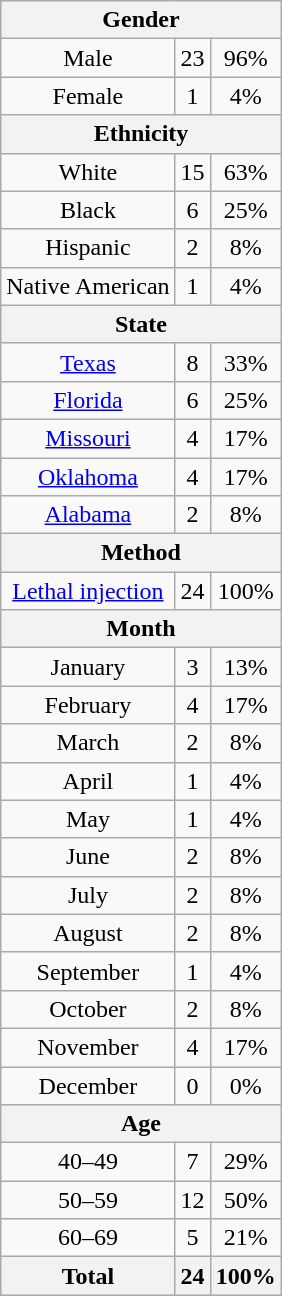<table class="wikitable" style="text-align:center;">
<tr>
<th colspan="3">Gender</th>
</tr>
<tr>
<td>Male</td>
<td>23</td>
<td>96%</td>
</tr>
<tr>
<td>Female</td>
<td>1</td>
<td>4%</td>
</tr>
<tr>
<th colspan="5">Ethnicity</th>
</tr>
<tr>
<td>White</td>
<td>15</td>
<td>63%</td>
</tr>
<tr>
<td>Black</td>
<td>6</td>
<td>25%</td>
</tr>
<tr>
<td>Hispanic</td>
<td>2</td>
<td>8%</td>
</tr>
<tr>
<td>Native American</td>
<td>1</td>
<td>4%</td>
</tr>
<tr>
<th colspan="5">State</th>
</tr>
<tr>
<td><a href='#'>Texas</a></td>
<td>8</td>
<td>33%</td>
</tr>
<tr>
<td><a href='#'>Florida</a></td>
<td>6</td>
<td>25%</td>
</tr>
<tr>
<td><a href='#'>Missouri</a></td>
<td>4</td>
<td>17%</td>
</tr>
<tr>
<td><a href='#'>Oklahoma</a></td>
<td>4</td>
<td>17%</td>
</tr>
<tr>
<td><a href='#'>Alabama</a></td>
<td>2</td>
<td>8%</td>
</tr>
<tr>
<th colspan="5">Method</th>
</tr>
<tr>
<td><a href='#'>Lethal injection</a></td>
<td>24</td>
<td>100%</td>
</tr>
<tr>
<th colspan="3">Month</th>
</tr>
<tr>
<td>January</td>
<td>3</td>
<td>13%</td>
</tr>
<tr>
<td>February</td>
<td>4</td>
<td>17%</td>
</tr>
<tr>
<td>March</td>
<td>2</td>
<td>8%</td>
</tr>
<tr>
<td>April</td>
<td>1</td>
<td>4%</td>
</tr>
<tr>
<td>May</td>
<td>1</td>
<td>4%</td>
</tr>
<tr>
<td>June</td>
<td>2</td>
<td>8%</td>
</tr>
<tr>
<td>July</td>
<td>2</td>
<td>8%</td>
</tr>
<tr>
<td>August</td>
<td>2</td>
<td>8%</td>
</tr>
<tr>
<td>September</td>
<td>1</td>
<td>4%</td>
</tr>
<tr>
<td>October</td>
<td>2</td>
<td>8%</td>
</tr>
<tr>
<td>November</td>
<td>4</td>
<td>17%</td>
</tr>
<tr>
<td>December</td>
<td>0</td>
<td>0%</td>
</tr>
<tr>
<th colspan="3">Age</th>
</tr>
<tr>
<td>40–49</td>
<td>7</td>
<td>29%</td>
</tr>
<tr>
<td>50–59</td>
<td>12</td>
<td>50%</td>
</tr>
<tr>
<td>60–69</td>
<td>5</td>
<td>21%</td>
</tr>
<tr>
<th>Total</th>
<th>24</th>
<th>100%</th>
</tr>
</table>
